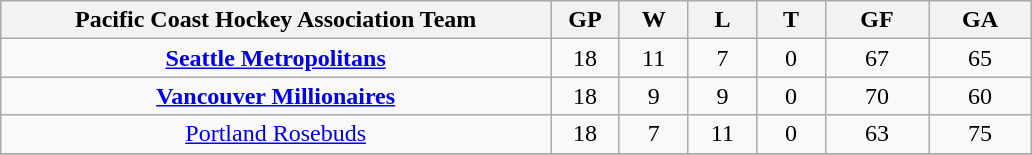<table class="wikitable" style="text-align:center;">
<tr>
<th bgcolor="#DDDDFF" width="40%">Pacific Coast Hockey Association Team</th>
<th bgcolor="#DDDDFF" width="5%">GP</th>
<th bgcolor="#DDDDFF" width="5%">W</th>
<th bgcolor="#DDDDFF" width="5%">L</th>
<th bgcolor="#DDDDFF" width="5%">T</th>
<th bgcolor="#DDDDFF" width="7.5%">GF</th>
<th bgcolor="#DDDDFF" width="7.5%">GA</th>
</tr>
<tr>
<td><strong><a href='#'>Seattle Metropolitans</a></strong></td>
<td>18</td>
<td>11</td>
<td>7</td>
<td>0</td>
<td>67</td>
<td>65</td>
</tr>
<tr>
<td><strong><a href='#'>Vancouver Millionaires</a></strong></td>
<td>18</td>
<td>9</td>
<td>9</td>
<td>0</td>
<td>70</td>
<td>60</td>
</tr>
<tr>
<td><a href='#'>Portland Rosebuds</a></td>
<td>18</td>
<td>7</td>
<td>11</td>
<td>0</td>
<td>63</td>
<td>75</td>
</tr>
<tr>
</tr>
</table>
